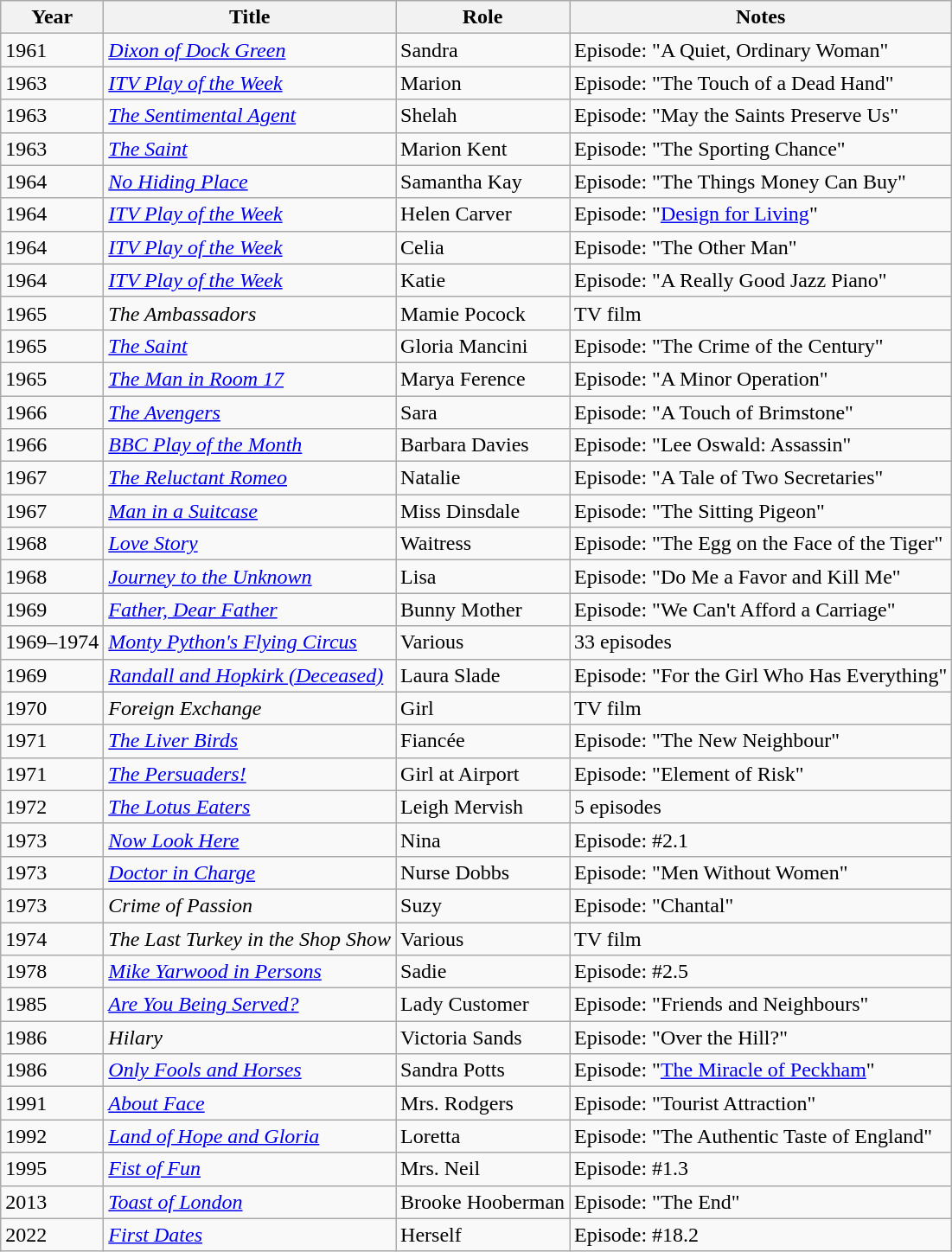<table class="wikitable sortable">
<tr>
<th>Year</th>
<th>Title</th>
<th>Role</th>
<th>Notes</th>
</tr>
<tr>
<td>1961</td>
<td><em><a href='#'>Dixon of Dock Green</a></em></td>
<td>Sandra</td>
<td>Episode: "A Quiet, Ordinary Woman"</td>
</tr>
<tr>
<td>1963</td>
<td><em><a href='#'>ITV Play of the Week</a></em></td>
<td>Marion</td>
<td>Episode: "The Touch of a Dead Hand"</td>
</tr>
<tr>
<td>1963</td>
<td><em><a href='#'>The Sentimental Agent</a></em></td>
<td>Shelah</td>
<td>Episode: "May the Saints Preserve Us"</td>
</tr>
<tr>
<td>1963</td>
<td><em><a href='#'>The Saint</a></em></td>
<td>Marion Kent</td>
<td>Episode: "The Sporting Chance"</td>
</tr>
<tr>
<td>1964</td>
<td><em><a href='#'>No Hiding Place</a></em></td>
<td>Samantha Kay</td>
<td>Episode: "The Things Money Can Buy"</td>
</tr>
<tr>
<td>1964</td>
<td><em><a href='#'>ITV Play of the Week</a></em></td>
<td>Helen Carver</td>
<td>Episode: "<a href='#'>Design for Living</a>"</td>
</tr>
<tr>
<td>1964</td>
<td><em><a href='#'>ITV Play of the Week</a></em></td>
<td>Celia</td>
<td>Episode: "The Other Man"</td>
</tr>
<tr>
<td>1964</td>
<td><em><a href='#'>ITV Play of the Week</a></em></td>
<td>Katie</td>
<td>Episode: "A Really Good Jazz Piano"</td>
</tr>
<tr>
<td>1965</td>
<td><em>The Ambassadors</em></td>
<td>Mamie Pocock</td>
<td>TV film</td>
</tr>
<tr>
<td>1965</td>
<td><em><a href='#'>The Saint</a></em></td>
<td>Gloria Mancini</td>
<td>Episode: "The Crime of the Century"</td>
</tr>
<tr>
<td>1965</td>
<td><em><a href='#'>The Man in Room 17</a></em></td>
<td>Marya Ference</td>
<td>Episode: "A Minor Operation"</td>
</tr>
<tr>
<td>1966</td>
<td><em><a href='#'>The Avengers</a></em></td>
<td>Sara</td>
<td>Episode: "A Touch of Brimstone"</td>
</tr>
<tr>
<td>1966</td>
<td><em><a href='#'>BBC Play of the Month</a></em></td>
<td>Barbara Davies</td>
<td>Episode: "Lee Oswald: Assassin"</td>
</tr>
<tr>
<td>1967</td>
<td><em><a href='#'>The Reluctant Romeo</a></em></td>
<td>Natalie</td>
<td>Episode: "A Tale of Two Secretaries"</td>
</tr>
<tr>
<td>1967</td>
<td><em><a href='#'>Man in a Suitcase</a></em></td>
<td>Miss Dinsdale</td>
<td>Episode: "The Sitting Pigeon"</td>
</tr>
<tr>
<td>1968</td>
<td><em><a href='#'>Love Story</a></em></td>
<td>Waitress</td>
<td>Episode: "The Egg on the Face of the Tiger"</td>
</tr>
<tr>
<td>1968</td>
<td><em><a href='#'>Journey to the Unknown</a></em></td>
<td>Lisa</td>
<td>Episode: "Do Me a Favor and Kill Me"</td>
</tr>
<tr>
<td>1969</td>
<td><em><a href='#'>Father, Dear Father</a></em></td>
<td>Bunny Mother</td>
<td>Episode: "We Can't Afford a Carriage"</td>
</tr>
<tr>
<td>1969–1974</td>
<td><em><a href='#'>Monty Python's Flying Circus</a></em></td>
<td>Various</td>
<td>33 episodes</td>
</tr>
<tr>
<td>1969</td>
<td><em><a href='#'>Randall and Hopkirk (Deceased)</a></em></td>
<td>Laura Slade</td>
<td>Episode: "For the Girl Who Has Everything"</td>
</tr>
<tr>
<td>1970</td>
<td><em>Foreign Exchange</em></td>
<td>Girl</td>
<td>TV film</td>
</tr>
<tr>
<td>1971</td>
<td><em><a href='#'>The Liver Birds</a></em></td>
<td>Fiancée</td>
<td>Episode: "The New Neighbour"</td>
</tr>
<tr>
<td>1971</td>
<td><em><a href='#'>The Persuaders!</a></em></td>
<td>Girl at Airport</td>
<td>Episode: "Element of Risk"</td>
</tr>
<tr>
<td>1972</td>
<td><em><a href='#'>The Lotus Eaters</a></em></td>
<td>Leigh Mervish</td>
<td>5 episodes</td>
</tr>
<tr>
<td>1973</td>
<td><em><a href='#'>Now Look Here</a></em></td>
<td>Nina</td>
<td>Episode: #2.1</td>
</tr>
<tr>
<td>1973</td>
<td><em><a href='#'>Doctor in Charge</a></em></td>
<td>Nurse Dobbs</td>
<td>Episode: "Men Without Women"</td>
</tr>
<tr>
<td>1973</td>
<td><em>Crime of Passion</em></td>
<td>Suzy</td>
<td>Episode: "Chantal"</td>
</tr>
<tr>
<td>1974</td>
<td><em>The Last Turkey in the Shop Show</em></td>
<td>Various</td>
<td>TV film</td>
</tr>
<tr>
<td>1978</td>
<td><em><a href='#'>Mike Yarwood in Persons</a></em></td>
<td>Sadie</td>
<td>Episode: #2.5</td>
</tr>
<tr>
<td>1985</td>
<td><em><a href='#'>Are You Being Served?</a></em></td>
<td>Lady Customer</td>
<td>Episode: "Friends and Neighbours"</td>
</tr>
<tr>
<td>1986</td>
<td><em>Hilary</em></td>
<td>Victoria Sands</td>
<td>Episode: "Over the Hill?"</td>
</tr>
<tr>
<td>1986</td>
<td><em><a href='#'>Only Fools and Horses</a></em></td>
<td>Sandra Potts</td>
<td>Episode: "<a href='#'>The Miracle of Peckham</a>"</td>
</tr>
<tr>
<td>1991</td>
<td><em><a href='#'>About Face</a></em></td>
<td>Mrs. Rodgers</td>
<td>Episode: "Tourist Attraction"</td>
</tr>
<tr>
<td>1992</td>
<td><em><a href='#'>Land of Hope and Gloria</a></em></td>
<td>Loretta</td>
<td>Episode: "The Authentic Taste of England"</td>
</tr>
<tr>
<td>1995</td>
<td><em><a href='#'>Fist of Fun</a></em></td>
<td>Mrs. Neil</td>
<td>Episode: #1.3</td>
</tr>
<tr>
<td>2013</td>
<td><em><a href='#'>Toast of London</a></em></td>
<td>Brooke Hooberman</td>
<td>Episode: "The End"</td>
</tr>
<tr>
<td>2022</td>
<td><em><a href='#'>First Dates</a></em></td>
<td>Herself</td>
<td>Episode: #18.2</td>
</tr>
</table>
